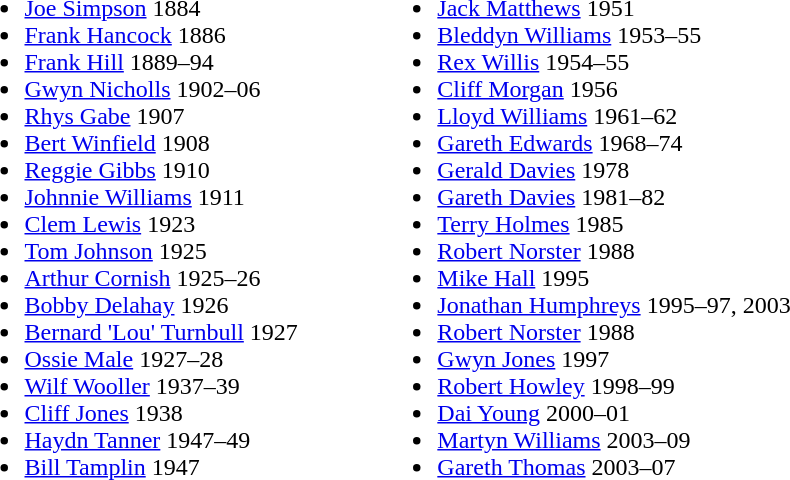<table>
<tr>
<td valign="top"><br><ul><li><a href='#'>Joe Simpson</a> 1884</li><li><a href='#'>Frank Hancock</a> 1886</li><li><a href='#'>Frank Hill</a> 1889–94</li><li><a href='#'>Gwyn Nicholls</a> 1902–06</li><li><a href='#'>Rhys Gabe</a> 1907</li><li><a href='#'>Bert Winfield</a> 1908</li><li><a href='#'>Reggie Gibbs</a> 1910</li><li><a href='#'>Johnnie Williams</a> 1911</li><li><a href='#'>Clem Lewis</a> 1923</li><li><a href='#'>Tom Johnson</a> 1925</li><li><a href='#'>Arthur Cornish</a> 1925–26</li><li><a href='#'>Bobby Delahay</a> 1926</li><li><a href='#'>Bernard 'Lou' Turnbull</a> 1927</li><li><a href='#'>Ossie Male</a> 1927–28</li><li><a href='#'>Wilf Wooller</a> 1937–39</li><li><a href='#'>Cliff Jones</a> 1938</li><li><a href='#'>Haydn Tanner</a> 1947–49</li><li><a href='#'>Bill Tamplin</a> 1947</li></ul></td>
<td width="45"> </td>
<td valign="top"><br><ul><li><a href='#'>Jack Matthews</a> 1951</li><li><a href='#'>Bleddyn Williams</a> 1953–55</li><li><a href='#'>Rex Willis</a> 1954–55</li><li><a href='#'>Cliff Morgan</a> 1956</li><li><a href='#'>Lloyd Williams</a> 1961–62</li><li><a href='#'>Gareth Edwards</a> 1968–74</li><li><a href='#'>Gerald Davies</a> 1978</li><li><a href='#'>Gareth Davies</a> 1981–82</li><li><a href='#'>Terry Holmes</a> 1985</li><li><a href='#'>Robert Norster</a> 1988</li><li><a href='#'>Mike Hall</a> 1995</li><li><a href='#'>Jonathan Humphreys</a> 1995–97, 2003</li><li><a href='#'>Robert Norster</a> 1988</li><li><a href='#'>Gwyn Jones</a> 1997</li><li><a href='#'>Robert Howley</a> 1998–99</li><li><a href='#'>Dai Young</a> 2000–01</li><li><a href='#'>Martyn Williams</a> 2003–09</li><li><a href='#'>Gareth Thomas</a> 2003–07</li></ul></td>
<td width="45"> </td>
</tr>
</table>
